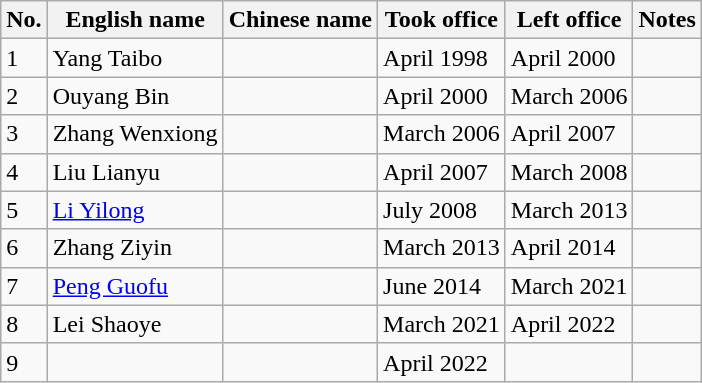<table class="wikitable">
<tr>
<th>No.</th>
<th>English name</th>
<th>Chinese name</th>
<th>Took office</th>
<th>Left office</th>
<th>Notes</th>
</tr>
<tr>
<td>1</td>
<td>Yang Taibo</td>
<td></td>
<td>April 1998</td>
<td>April 2000</td>
<td></td>
</tr>
<tr>
<td>2</td>
<td>Ouyang Bin</td>
<td></td>
<td>April 2000</td>
<td>March 2006</td>
<td></td>
</tr>
<tr>
<td>3</td>
<td>Zhang Wenxiong</td>
<td></td>
<td>March 2006</td>
<td>April 2007</td>
<td></td>
</tr>
<tr>
<td>4</td>
<td>Liu Lianyu</td>
<td></td>
<td>April 2007</td>
<td>March 2008</td>
<td></td>
</tr>
<tr>
<td>5</td>
<td><a href='#'>Li Yilong</a></td>
<td></td>
<td>July 2008</td>
<td>March 2013</td>
<td></td>
</tr>
<tr>
<td>6</td>
<td>Zhang Ziyin</td>
<td></td>
<td>March 2013</td>
<td>April 2014</td>
<td></td>
</tr>
<tr>
<td>7</td>
<td><a href='#'>Peng Guofu</a></td>
<td></td>
<td>June 2014</td>
<td>March 2021</td>
<td></td>
</tr>
<tr>
<td>8</td>
<td>Lei Shaoye</td>
<td></td>
<td>March 2021</td>
<td>April 2022</td>
<td></td>
</tr>
<tr>
<td>9</td>
<td></td>
<td></td>
<td>April 2022</td>
<td></td>
<td></td>
</tr>
</table>
